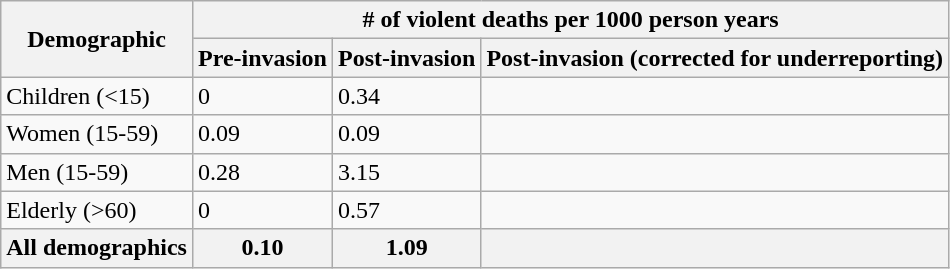<table class="wikitable">
<tr>
<th rowspan="2">Demographic</th>
<th colspan="3"># of violent deaths per 1000 person years</th>
</tr>
<tr>
<th>Pre-invasion</th>
<th>Post-invasion</th>
<th>Post-invasion (corrected for underreporting)</th>
</tr>
<tr>
<td>Children (<15)</td>
<td>0</td>
<td>0.34</td>
<td></td>
</tr>
<tr>
<td>Women (15-59)</td>
<td>0.09</td>
<td>0.09</td>
<td></td>
</tr>
<tr>
<td>Men (15-59)</td>
<td>0.28</td>
<td>3.15</td>
<td></td>
</tr>
<tr>
<td>Elderly (>60)</td>
<td>0</td>
<td>0.57</td>
<td></td>
</tr>
<tr>
<th><strong>All demographics</strong></th>
<th>0.10</th>
<th>1.09</th>
<th></th>
</tr>
</table>
